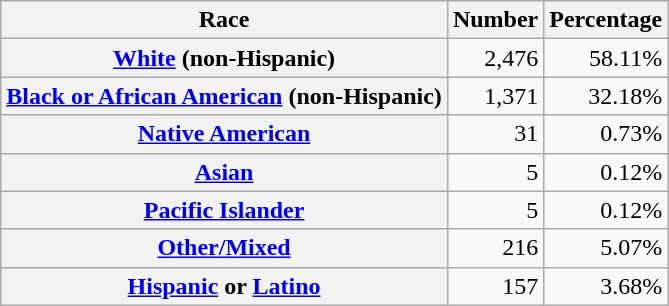<table class="wikitable" style="text-align:right">
<tr>
<th scope="col">Race</th>
<th scope="col">Number</th>
<th scope="col">Percentage</th>
</tr>
<tr>
<th scope="row"><a href='#'>White</a> (non-Hispanic)</th>
<td>2,476</td>
<td>58.11%</td>
</tr>
<tr>
<th scope="row"><a href='#'>Black or African American</a> (non-Hispanic)</th>
<td>1,371</td>
<td>32.18%</td>
</tr>
<tr>
<th scope="row"><a href='#'>Native American</a></th>
<td>31</td>
<td>0.73%</td>
</tr>
<tr>
<th scope="row"><a href='#'>Asian</a></th>
<td>5</td>
<td>0.12%</td>
</tr>
<tr>
<th scope="row"><a href='#'>Pacific Islander</a></th>
<td>5</td>
<td>0.12%</td>
</tr>
<tr>
<th scope="row"><a href='#'>Other/Mixed</a></th>
<td>216</td>
<td>5.07%</td>
</tr>
<tr>
<th scope="row"><a href='#'>Hispanic</a> or <a href='#'>Latino</a></th>
<td>157</td>
<td>3.68%</td>
</tr>
</table>
